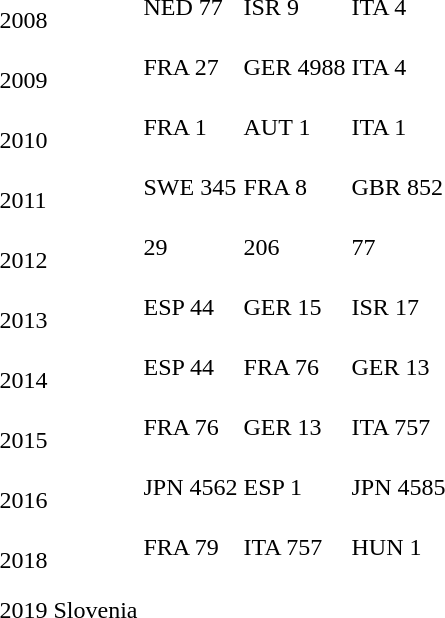<table>
<tr>
<td>2008</td>
<td>NED 77<br><br></td>
<td>ISR 9<br><br></td>
<td>ITA 4<br><br></td>
</tr>
<tr>
<td>2009</td>
<td>FRA 27<br><br></td>
<td>GER 4988<br><br></td>
<td>ITA 4<br><br></td>
</tr>
<tr>
<td>2010</td>
<td>FRA 1<br><br></td>
<td>AUT 1<br><br></td>
<td>ITA 1<br><br></td>
</tr>
<tr>
<td>2011</td>
<td>SWE 345<br><br></td>
<td>FRA 8<br><br></td>
<td>GBR 852<br><br></td>
</tr>
<tr>
<td>2012</td>
<td>29<br><br></td>
<td>206<br><br></td>
<td>77<br><br></td>
<td></td>
</tr>
<tr>
<td>2013</td>
<td>ESP 44<br><br></td>
<td>GER 15<br><br></td>
<td>ISR 17<br><br></td>
</tr>
<tr>
<td>2014</td>
<td>ESP 44<br><br></td>
<td>FRA 76<br><br></td>
<td>GER 13<br><br></td>
</tr>
<tr>
<td>2015</td>
<td>FRA 76<br><br></td>
<td>GER 13<br><br></td>
<td>ITA 757<br><br></td>
</tr>
<tr>
<td>2016</td>
<td>JPN 4562<br><br></td>
<td>ESP 1<br><br></td>
<td>JPN 4585<br><br></td>
<td></td>
</tr>
<tr>
<td>2018</td>
<td>FRA 79<br><br></td>
<td>ITA 757<br><br></td>
<td>HUN 1<br><br></td>
</tr>
<tr>
</tr>
<tr>
<td>2019 Slovenia</td>
<td><br></td>
<td><br></td>
<td><br></td>
</tr>
</table>
